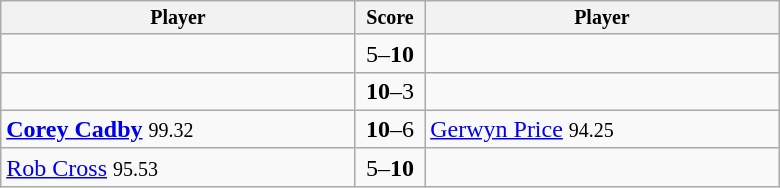<table class="wikitable">
<tr style="font-size:10pt;font-weight:bold">
<th width=230>Player</th>
<th width=40>Score</th>
<th width=230>Player</th>
</tr>
<tr>
<td></td>
<td align=center>5–<strong>10</strong></td>
<td></td>
</tr>
<tr>
<td></td>
<td align=center><strong>10</strong>–3</td>
<td></td>
</tr>
<tr>
<td> <strong><a href='#'>Corey Cadby</a></strong> <small><span>99.32</span></small></td>
<td align=center><strong>10</strong>–6</td>
<td> <a href='#'>Gerwyn Price</a> <small><span>94.25</span></small></td>
</tr>
<tr>
<td> <a href='#'>Rob Cross</a> <small><span>95.53</span></small></td>
<td align=center>5–<strong>10</strong></td>
<td></td>
</tr>
</table>
